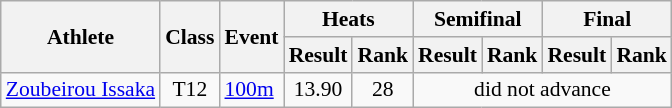<table class=wikitable style="font-size:90%">
<tr>
<th rowspan="2">Athlete</th>
<th rowspan="2">Class</th>
<th rowspan="2">Event</th>
<th colspan="2">Heats</th>
<th colspan="2">Semifinal</th>
<th colspan="2">Final</th>
</tr>
<tr>
<th>Result</th>
<th>Rank</th>
<th>Result</th>
<th>Rank</th>
<th>Result</th>
<th>Rank</th>
</tr>
<tr>
<td><a href='#'>Zoubeirou Issaka</a></td>
<td style="text-align:center;">T12</td>
<td><a href='#'>100m</a></td>
<td style="text-align:center;">13.90</td>
<td style="text-align:center;">28</td>
<td style="text-align:center;" colspan="4">did not advance</td>
</tr>
</table>
